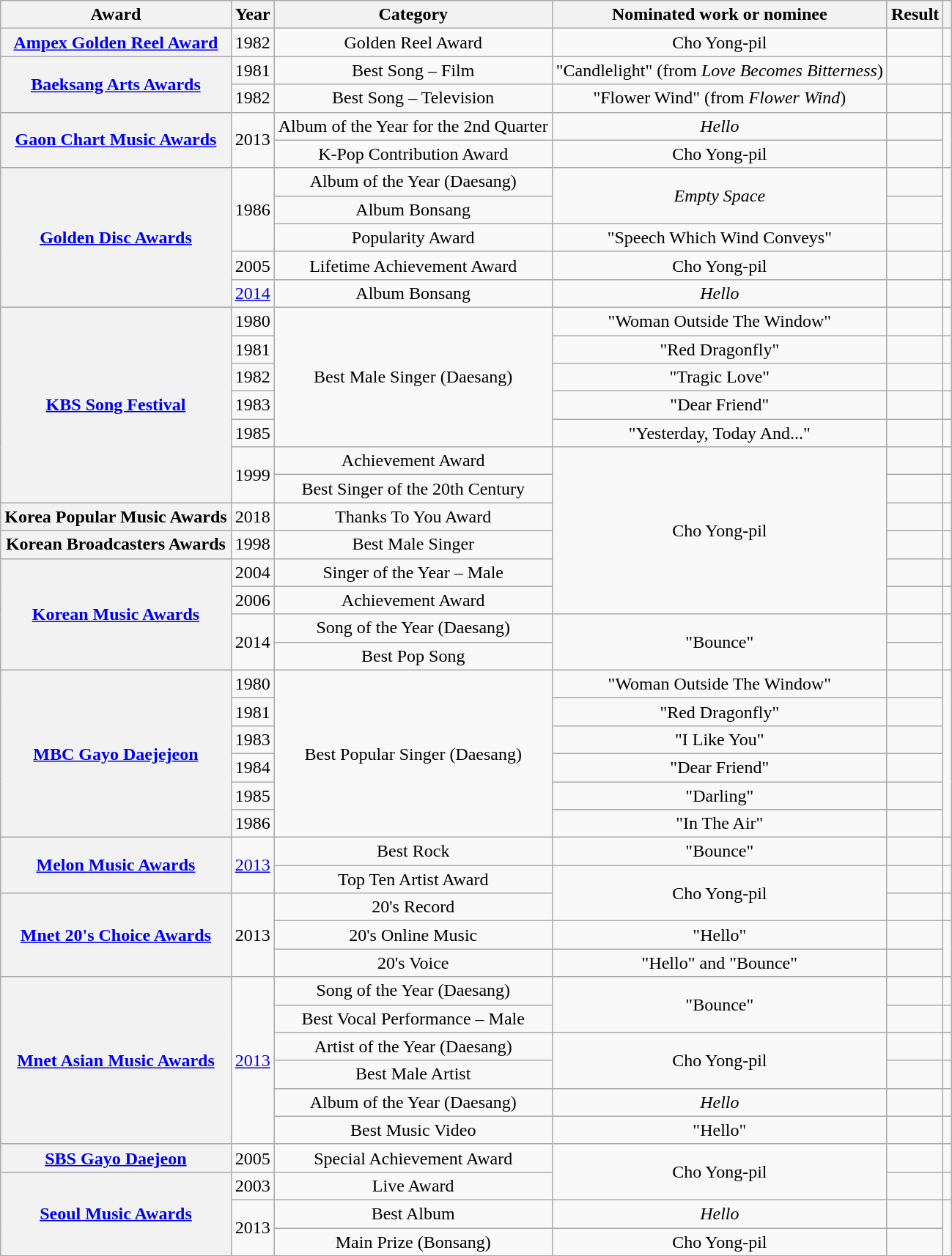<table class="wikitable plainrowheaders sortable" style="text-align:center">
<tr>
<th scope="col">Award</th>
<th scope="col">Year</th>
<th scope="col">Category</th>
<th scope="col">Nominated work or nominee</th>
<th scope="col">Result</th>
<th scope="col" class="unsortable"></th>
</tr>
<tr>
<th scope="row"><a href='#'>Ampex Golden Reel Award</a></th>
<td>1982</td>
<td>Golden Reel Award</td>
<td>Cho Yong-pil</td>
<td></td>
<td></td>
</tr>
<tr>
<th scope="row" rowspan="2"><a href='#'>Baeksang Arts Awards</a></th>
<td>1981</td>
<td>Best Song – Film</td>
<td>"Candlelight" (from <em>Love Becomes Bitterness</em>)</td>
<td></td>
<td></td>
</tr>
<tr>
<td>1982</td>
<td>Best Song – Television</td>
<td>"Flower Wind" (from <em>Flower Wind</em>)</td>
<td></td>
<td></td>
</tr>
<tr>
<th scope="row" rowspan="2"><a href='#'>Gaon Chart Music Awards</a></th>
<td rowspan="2">2013</td>
<td>Album of the Year for the 2nd Quarter</td>
<td><em>Hello</em></td>
<td></td>
<td rowspan="2"></td>
</tr>
<tr>
<td>K-Pop Contribution Award</td>
<td>Cho Yong-pil</td>
<td></td>
</tr>
<tr>
<th scope="row" rowspan="5"><a href='#'>Golden Disc Awards</a></th>
<td rowspan="3">1986</td>
<td>Album of the Year (Daesang)</td>
<td rowspan="2"><em>Empty Space</em></td>
<td></td>
<td rowspan="3"></td>
</tr>
<tr>
<td>Album Bonsang</td>
<td></td>
</tr>
<tr>
<td>Popularity Award</td>
<td>"Speech Which Wind Conveys"</td>
<td></td>
</tr>
<tr>
<td>2005</td>
<td>Lifetime Achievement Award</td>
<td>Cho Yong-pil</td>
<td></td>
<td></td>
</tr>
<tr>
<td><a href='#'>2014</a></td>
<td>Album Bonsang</td>
<td><em>Hello</em></td>
<td></td>
<td></td>
</tr>
<tr>
<th scope="row" rowspan="7"><a href='#'>KBS Song Festival</a></th>
<td>1980</td>
<td rowspan="5">Best Male Singer (Daesang)</td>
<td>"Woman Outside The Window"</td>
<td></td>
<td></td>
</tr>
<tr>
<td>1981</td>
<td>"Red Dragonfly"</td>
<td></td>
<td></td>
</tr>
<tr>
<td>1982</td>
<td>"Tragic Love"</td>
<td></td>
<td></td>
</tr>
<tr>
<td>1983</td>
<td>"Dear Friend"</td>
<td></td>
<td></td>
</tr>
<tr>
<td>1985</td>
<td>"Yesterday, Today And..."</td>
<td></td>
<td></td>
</tr>
<tr>
<td rowspan="2">1999</td>
<td>Achievement Award</td>
<td rowspan="6">Cho Yong-pil</td>
<td></td>
<td></td>
</tr>
<tr>
<td>Best Singer of the 20th Century</td>
<td></td>
<td></td>
</tr>
<tr>
<th scope="row">Korea Popular Music Awards</th>
<td>2018</td>
<td>Thanks To You Award</td>
<td></td>
<td></td>
</tr>
<tr>
<th scope="row">Korean Broadcasters Awards</th>
<td>1998</td>
<td>Best Male Singer</td>
<td></td>
<td></td>
</tr>
<tr>
<th scope="row" rowspan="4"><a href='#'>Korean Music Awards</a></th>
<td>2004</td>
<td>Singer of the Year – Male</td>
<td></td>
<td></td>
</tr>
<tr>
<td>2006</td>
<td>Achievement Award</td>
<td></td>
<td></td>
</tr>
<tr>
<td rowspan="2">2014</td>
<td>Song of the Year (Daesang)</td>
<td rowspan="2">"Bounce"</td>
<td></td>
<td rowspan="2"></td>
</tr>
<tr>
<td>Best Pop Song</td>
<td></td>
</tr>
<tr>
<th scope="row" rowspan="6"><a href='#'>MBC Gayo Daejejeon</a></th>
<td>1980</td>
<td rowspan="6">Best Popular Singer (Daesang)</td>
<td>"Woman Outside The Window"</td>
<td></td>
<td rowspan="6"></td>
</tr>
<tr>
<td>1981</td>
<td>"Red Dragonfly"</td>
<td></td>
</tr>
<tr>
<td>1983</td>
<td>"I Like You"</td>
<td></td>
</tr>
<tr>
<td>1984</td>
<td>"Dear Friend"</td>
<td></td>
</tr>
<tr>
<td>1985</td>
<td>"Darling"</td>
<td></td>
</tr>
<tr>
<td>1986</td>
<td>"In The Air"</td>
<td></td>
</tr>
<tr>
<th scope="row" rowspan="2"><a href='#'>Melon Music Awards</a></th>
<td rowspan="2"><a href='#'>2013</a></td>
<td>Best Rock</td>
<td>"Bounce"</td>
<td></td>
<td></td>
</tr>
<tr>
<td>Top Ten Artist Award</td>
<td rowspan="2">Cho Yong-pil</td>
<td></td>
<td></td>
</tr>
<tr>
<th scope="row" rowspan="3"><a href='#'>Mnet 20's Choice Awards</a></th>
<td rowspan="3">2013</td>
<td>20's Record</td>
<td></td>
<td></td>
</tr>
<tr>
<td>20's Online Music</td>
<td>"Hello"</td>
<td></td>
<td rowspan="2"></td>
</tr>
<tr>
<td>20's Voice</td>
<td>"Hello" and "Bounce"</td>
<td></td>
</tr>
<tr>
<th scope="row" rowspan="6"><a href='#'>Mnet Asian Music Awards</a></th>
<td rowspan="6"><a href='#'>2013</a></td>
<td>Song of the Year (Daesang)</td>
<td rowspan="2">"Bounce"</td>
<td></td>
<td></td>
</tr>
<tr>
<td>Best Vocal Performance – Male</td>
<td></td>
<td></td>
</tr>
<tr>
<td>Artist of the Year (Daesang)</td>
<td rowspan="2">Cho Yong-pil</td>
<td></td>
<td></td>
</tr>
<tr>
<td>Best Male Artist</td>
<td></td>
<td></td>
</tr>
<tr>
<td>Album of the Year (Daesang)</td>
<td><em>Hello</em></td>
<td></td>
<td></td>
</tr>
<tr>
<td>Best Music Video</td>
<td>"Hello"</td>
<td></td>
<td></td>
</tr>
<tr>
<th scope="row"><a href='#'>SBS Gayo Daejeon</a></th>
<td>2005</td>
<td>Special Achievement Award</td>
<td rowspan="2">Cho Yong-pil</td>
<td></td>
<td></td>
</tr>
<tr>
<th scope="row" rowspan="3"><a href='#'>Seoul Music Awards</a></th>
<td>2003</td>
<td>Live Award</td>
<td></td>
<td></td>
</tr>
<tr>
<td rowspan="2">2013</td>
<td>Best Album</td>
<td><em>Hello</em></td>
<td></td>
<td rowspan="2"></td>
</tr>
<tr>
<td>Main Prize (Bonsang)</td>
<td>Cho Yong-pil</td>
<td></td>
</tr>
</table>
